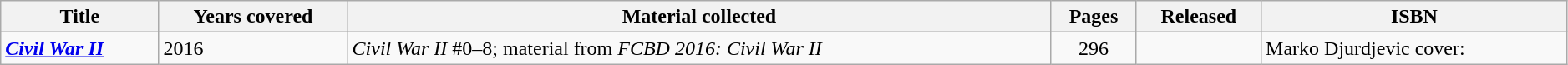<table class="wikitable sortable" width=99%>
<tr>
<th>Title</th>
<th>Years covered</th>
<th class="unsortable">Material collected</th>
<th>Pages</th>
<th>Released</th>
<th class="unsortable">ISBN</th>
</tr>
<tr>
<td><strong><em><a href='#'>Civil War II</a></em></strong></td>
<td>2016</td>
<td><em>Civil War II</em> #0–8; material from <em>FCBD 2016: Civil War II</em></td>
<td style="text-align: center;">296</td>
<td></td>
<td>Marko Djurdjevic cover: </td>
</tr>
</table>
